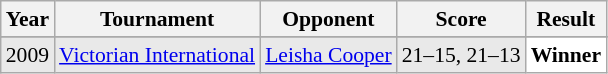<table class="sortable wikitable" style="font-size: 90%;">
<tr>
<th>Year</th>
<th>Tournament</th>
<th>Opponent</th>
<th>Score</th>
<th>Result</th>
</tr>
<tr>
</tr>
<tr style="background:#E9E9E9">
<td align="center">2009</td>
<td align="left"><a href='#'>Victorian International</a></td>
<td align="left"> <a href='#'>Leisha Cooper</a></td>
<td align="left">21–15, 21–13</td>
<td style="text-align:left; background:white"> <strong>Winner</strong></td>
</tr>
</table>
